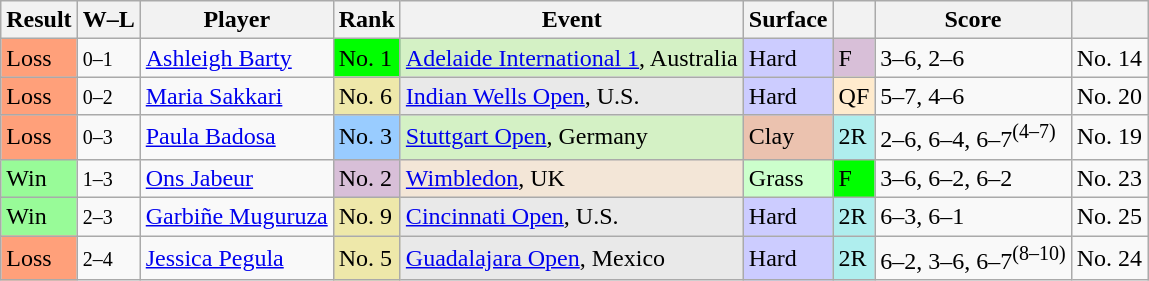<table class="wikitable sortable">
<tr>
<th>Result</th>
<th class=unsortable>W–L</th>
<th>Player</th>
<th>Rank</th>
<th>Event</th>
<th>Surface</th>
<th></th>
<th class=unsortable>Score</th>
<th></th>
</tr>
<tr>
<td bgcolor=ffa07a>Loss</td>
<td><small>0–1</small></td>
<td> <a href='#'>Ashleigh Barty</a></td>
<td bgcolor=lime>No. 1</td>
<td bgcolor=d4f1c5><a href='#'>Adelaide International 1</a>, Australia</td>
<td bgcolor=#ccf>Hard</td>
<td bgcolor=thistle>F</td>
<td>3–6, 2–6</td>
<td>No. 14</td>
</tr>
<tr>
<td bgcolor=ffa07a>Loss</td>
<td><small>0–2</small></td>
<td> <a href='#'>Maria Sakkari</a></td>
<td bgcolor=eee8aa>No. 6</td>
<td bgcolor=e9e9e9><a href='#'>Indian Wells Open</a>, U.S.</td>
<td bgcolor=#ccf>Hard</td>
<td bgcolor=ffebcd>QF</td>
<td>5–7, 4–6</td>
<td>No. 20</td>
</tr>
<tr>
<td bgcolor=ffa07a>Loss</td>
<td><small>0–3</small></td>
<td> <a href='#'>Paula Badosa</a></td>
<td bgcolor=#9cf>No. 3</td>
<td bgcolor=d4f1c5><a href='#'>Stuttgart Open</a>, Germany</td>
<td bgcolor=ebc2af>Clay</td>
<td bgcolor=afeeee>2R</td>
<td>2–6, 6–4, 6–7<sup>(4–7)</sup></td>
<td>No. 19</td>
</tr>
<tr>
<td bgcolor=98FB98>Win</td>
<td><small>1–3</small></td>
<td> <a href='#'>Ons Jabeur</a></td>
<td bgcolor=thistle>No. 2</td>
<td bgcolor=f3e6d7><a href='#'>Wimbledon</a>, UK</td>
<td bgcolor=#cfc>Grass</td>
<td bgcolor=lime>F</td>
<td>3–6, 6–2, 6–2</td>
<td>No. 23</td>
</tr>
<tr>
<td bgcolor=98FB98>Win</td>
<td><small>2–3</small></td>
<td> <a href='#'>Garbiñe Muguruza</a></td>
<td bgcolor=eee8aa>No. 9</td>
<td bgcolor=e9e9e9><a href='#'>Cincinnati Open</a>, U.S.</td>
<td bgcolor=ccccff>Hard</td>
<td bgcolor=afeeee>2R</td>
<td>6–3, 6–1</td>
<td>No. 25</td>
</tr>
<tr>
<td bgcolor=ffa07a>Loss</td>
<td><small>2–4</small></td>
<td> <a href='#'>Jessica Pegula</a></td>
<td bgcolor=eee8aa>No. 5</td>
<td bgcolor=e9e9e9><a href='#'>Guadalajara Open</a>, Mexico</td>
<td bgcolor=#ccf>Hard</td>
<td bgcolor=afeeee>2R</td>
<td>6–2, 3–6, 6–7<sup>(8–10)</sup></td>
<td>No. 24</td>
</tr>
</table>
